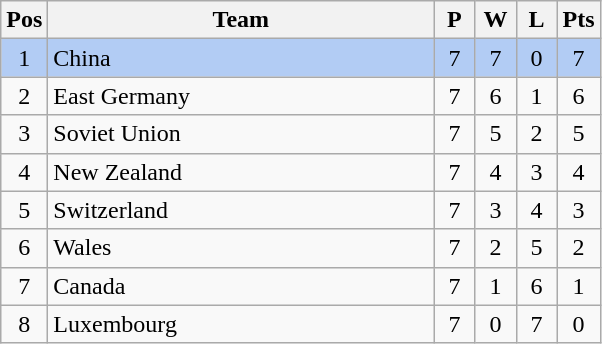<table class="wikitable" style="font-size: 100%">
<tr>
<th width=15>Pos</th>
<th width=250>Team</th>
<th width=20>P</th>
<th width=20>W</th>
<th width=20>L</th>
<th width=20>Pts</th>
</tr>
<tr align=center style="background: #b2ccf4;">
<td>1</td>
<td align="left"> China</td>
<td>7</td>
<td>7</td>
<td>0</td>
<td>7</td>
</tr>
<tr align=center>
<td>2</td>
<td align="left"> East Germany</td>
<td>7</td>
<td>6</td>
<td>1</td>
<td>6</td>
</tr>
<tr align=center>
<td>3</td>
<td align="left"> Soviet Union</td>
<td>7</td>
<td>5</td>
<td>2</td>
<td>5</td>
</tr>
<tr align=center>
<td>4</td>
<td align="left"> New Zealand</td>
<td>7</td>
<td>4</td>
<td>3</td>
<td>4</td>
</tr>
<tr align=center>
<td>5</td>
<td align="left"> Switzerland</td>
<td>7</td>
<td>3</td>
<td>4</td>
<td>3</td>
</tr>
<tr align=center>
<td>6</td>
<td align="left"> Wales</td>
<td>7</td>
<td>2</td>
<td>5</td>
<td>2</td>
</tr>
<tr align=center>
<td>7</td>
<td align="left"> Canada</td>
<td>7</td>
<td>1</td>
<td>6</td>
<td>1</td>
</tr>
<tr align=center>
<td>8</td>
<td align="left"> Luxembourg</td>
<td>7</td>
<td>0</td>
<td>7</td>
<td>0</td>
</tr>
</table>
